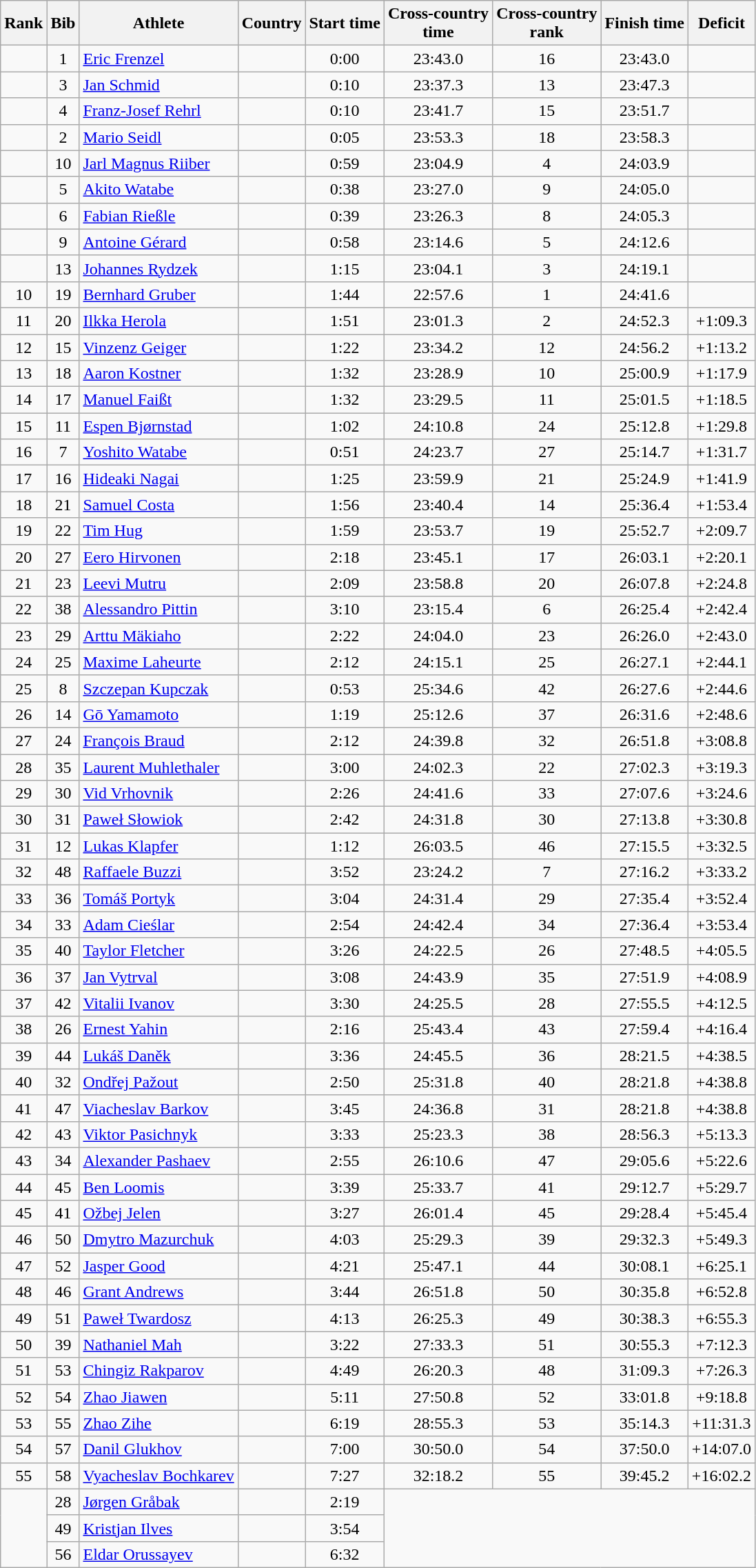<table class="wikitable sortable" style="text-align:center">
<tr>
<th>Rank</th>
<th>Bib</th>
<th>Athlete</th>
<th>Country</th>
<th>Start time</th>
<th>Cross-country<br>time</th>
<th>Cross-country<br>rank</th>
<th>Finish time</th>
<th>Deficit</th>
</tr>
<tr>
<td></td>
<td>1</td>
<td align=left><a href='#'>Eric Frenzel</a></td>
<td align=left></td>
<td>0:00</td>
<td>23:43.0</td>
<td>16</td>
<td>23:43.0</td>
<td></td>
</tr>
<tr>
<td></td>
<td>3</td>
<td align=left><a href='#'>Jan Schmid</a></td>
<td align=left></td>
<td>0:10</td>
<td>23:37.3</td>
<td>13</td>
<td>23:47.3</td>
<td></td>
</tr>
<tr>
<td></td>
<td>4</td>
<td align=left><a href='#'>Franz-Josef Rehrl</a></td>
<td align=left></td>
<td>0:10</td>
<td>23:41.7</td>
<td>15</td>
<td>23:51.7</td>
<td></td>
</tr>
<tr>
<td></td>
<td>2</td>
<td align=left><a href='#'>Mario Seidl</a></td>
<td align=left></td>
<td>0:05</td>
<td>23:53.3</td>
<td>18</td>
<td>23:58.3</td>
<td></td>
</tr>
<tr>
<td></td>
<td>10</td>
<td align=left><a href='#'>Jarl Magnus Riiber</a></td>
<td align=left></td>
<td>0:59</td>
<td>23:04.9</td>
<td>4</td>
<td>24:03.9</td>
<td></td>
</tr>
<tr>
<td></td>
<td>5</td>
<td align=left><a href='#'>Akito Watabe</a></td>
<td align=left></td>
<td>0:38</td>
<td>23:27.0</td>
<td>9</td>
<td>24:05.0</td>
<td></td>
</tr>
<tr>
<td></td>
<td>6</td>
<td align=left><a href='#'>Fabian Rießle</a></td>
<td align=left></td>
<td>0:39</td>
<td>23:26.3</td>
<td>8</td>
<td>24:05.3</td>
<td></td>
</tr>
<tr>
<td></td>
<td>9</td>
<td align=left><a href='#'>Antoine Gérard</a></td>
<td align=left></td>
<td>0:58</td>
<td>23:14.6</td>
<td>5</td>
<td>24:12.6</td>
<td></td>
</tr>
<tr>
<td></td>
<td>13</td>
<td align=left><a href='#'>Johannes Rydzek</a></td>
<td align=left></td>
<td>1:15</td>
<td>23:04.1</td>
<td>3</td>
<td>24:19.1</td>
<td></td>
</tr>
<tr>
<td>10</td>
<td>19</td>
<td align=left><a href='#'>Bernhard Gruber</a></td>
<td align=left></td>
<td>1:44</td>
<td>22:57.6</td>
<td>1</td>
<td>24:41.6</td>
<td></td>
</tr>
<tr>
<td>11</td>
<td>20</td>
<td align=left><a href='#'>Ilkka Herola</a></td>
<td align=left></td>
<td>1:51</td>
<td>23:01.3</td>
<td>2</td>
<td>24:52.3</td>
<td>+1:09.3</td>
</tr>
<tr>
<td>12</td>
<td>15</td>
<td align=left><a href='#'>Vinzenz Geiger</a></td>
<td align=left></td>
<td>1:22</td>
<td>23:34.2</td>
<td>12</td>
<td>24:56.2</td>
<td>+1:13.2</td>
</tr>
<tr>
<td>13</td>
<td>18</td>
<td align=left><a href='#'>Aaron Kostner</a></td>
<td align=left></td>
<td>1:32</td>
<td>23:28.9</td>
<td>10</td>
<td>25:00.9</td>
<td>+1:17.9</td>
</tr>
<tr>
<td>14</td>
<td>17</td>
<td align=left><a href='#'>Manuel Faißt</a></td>
<td align=left></td>
<td>1:32</td>
<td>23:29.5</td>
<td>11</td>
<td>25:01.5</td>
<td>+1:18.5</td>
</tr>
<tr>
<td>15</td>
<td>11</td>
<td align=left><a href='#'>Espen Bjørnstad</a></td>
<td align=left></td>
<td>1:02</td>
<td>24:10.8</td>
<td>24</td>
<td>25:12.8</td>
<td>+1:29.8</td>
</tr>
<tr>
<td>16</td>
<td>7</td>
<td align=left><a href='#'>Yoshito Watabe</a></td>
<td align=left></td>
<td>0:51</td>
<td>24:23.7</td>
<td>27</td>
<td>25:14.7</td>
<td>+1:31.7</td>
</tr>
<tr>
<td>17</td>
<td>16</td>
<td align=left><a href='#'>Hideaki Nagai</a></td>
<td align=left></td>
<td>1:25</td>
<td>23:59.9</td>
<td>21</td>
<td>25:24.9</td>
<td>+1:41.9</td>
</tr>
<tr>
<td>18</td>
<td>21</td>
<td align=left><a href='#'>Samuel Costa</a></td>
<td align=left></td>
<td>1:56</td>
<td>23:40.4</td>
<td>14</td>
<td>25:36.4</td>
<td>+1:53.4</td>
</tr>
<tr>
<td>19</td>
<td>22</td>
<td align=left><a href='#'>Tim Hug</a></td>
<td align=left></td>
<td>1:59</td>
<td>23:53.7</td>
<td>19</td>
<td>25:52.7</td>
<td>+2:09.7</td>
</tr>
<tr>
<td>20</td>
<td>27</td>
<td align=left><a href='#'>Eero Hirvonen</a></td>
<td align=left></td>
<td>2:18</td>
<td>23:45.1</td>
<td>17</td>
<td>26:03.1</td>
<td>+2:20.1</td>
</tr>
<tr>
<td>21</td>
<td>23</td>
<td align=left><a href='#'>Leevi Mutru</a></td>
<td align=left></td>
<td>2:09</td>
<td>23:58.8</td>
<td>20</td>
<td>26:07.8</td>
<td>+2:24.8</td>
</tr>
<tr>
<td>22</td>
<td>38</td>
<td align=left><a href='#'>Alessandro Pittin</a></td>
<td align=left></td>
<td>3:10</td>
<td>23:15.4</td>
<td>6</td>
<td>26:25.4</td>
<td>+2:42.4</td>
</tr>
<tr>
<td>23</td>
<td>29</td>
<td align=left><a href='#'>Arttu Mäkiaho</a></td>
<td align=left></td>
<td>2:22</td>
<td>24:04.0</td>
<td>23</td>
<td>26:26.0</td>
<td>+2:43.0</td>
</tr>
<tr>
<td>24</td>
<td>25</td>
<td align=left><a href='#'>Maxime Laheurte</a></td>
<td align=left></td>
<td>2:12</td>
<td>24:15.1</td>
<td>25</td>
<td>26:27.1</td>
<td>+2:44.1</td>
</tr>
<tr>
<td>25</td>
<td>8</td>
<td align=left><a href='#'>Szczepan Kupczak</a></td>
<td align=left></td>
<td>0:53</td>
<td>25:34.6</td>
<td>42</td>
<td>26:27.6</td>
<td>+2:44.6</td>
</tr>
<tr>
<td>26</td>
<td>14</td>
<td align=left><a href='#'>Gō Yamamoto</a></td>
<td align=left></td>
<td>1:19</td>
<td>25:12.6</td>
<td>37</td>
<td>26:31.6</td>
<td>+2:48.6</td>
</tr>
<tr>
<td>27</td>
<td>24</td>
<td align=left><a href='#'>François Braud</a></td>
<td align=left></td>
<td>2:12</td>
<td>24:39.8</td>
<td>32</td>
<td>26:51.8</td>
<td>+3:08.8</td>
</tr>
<tr>
<td>28</td>
<td>35</td>
<td align=left><a href='#'>Laurent Muhlethaler</a></td>
<td align=left></td>
<td>3:00</td>
<td>24:02.3</td>
<td>22</td>
<td>27:02.3</td>
<td>+3:19.3</td>
</tr>
<tr>
<td>29</td>
<td>30</td>
<td align=left><a href='#'>Vid Vrhovnik</a></td>
<td align=left></td>
<td>2:26</td>
<td>24:41.6</td>
<td>33</td>
<td>27:07.6</td>
<td>+3:24.6</td>
</tr>
<tr>
<td>30</td>
<td>31</td>
<td align=left><a href='#'>Paweł Słowiok</a></td>
<td align=left></td>
<td>2:42</td>
<td>24:31.8</td>
<td>30</td>
<td>27:13.8</td>
<td>+3:30.8</td>
</tr>
<tr>
<td>31</td>
<td>12</td>
<td align=left><a href='#'>Lukas Klapfer</a></td>
<td align=left></td>
<td>1:12</td>
<td>26:03.5</td>
<td>46</td>
<td>27:15.5</td>
<td>+3:32.5</td>
</tr>
<tr>
<td>32</td>
<td>48</td>
<td align=left><a href='#'>Raffaele Buzzi</a></td>
<td align=left></td>
<td>3:52</td>
<td>23:24.2</td>
<td>7</td>
<td>27:16.2</td>
<td>+3:33.2</td>
</tr>
<tr>
<td>33</td>
<td>36</td>
<td align=left><a href='#'>Tomáš Portyk</a></td>
<td align=left></td>
<td>3:04</td>
<td>24:31.4</td>
<td>29</td>
<td>27:35.4</td>
<td>+3:52.4</td>
</tr>
<tr>
<td>34</td>
<td>33</td>
<td align=left><a href='#'>Adam Cieślar</a></td>
<td align=left></td>
<td>2:54</td>
<td>24:42.4</td>
<td>34</td>
<td>27:36.4</td>
<td>+3:53.4</td>
</tr>
<tr>
<td>35</td>
<td>40</td>
<td align=left><a href='#'>Taylor Fletcher</a></td>
<td align=left></td>
<td>3:26</td>
<td>24:22.5</td>
<td>26</td>
<td>27:48.5</td>
<td>+4:05.5</td>
</tr>
<tr>
<td>36</td>
<td>37</td>
<td align=left><a href='#'>Jan Vytrval</a></td>
<td align=left></td>
<td>3:08</td>
<td>24:43.9</td>
<td>35</td>
<td>27:51.9</td>
<td>+4:08.9</td>
</tr>
<tr>
<td>37</td>
<td>42</td>
<td align=left><a href='#'>Vitalii Ivanov</a></td>
<td align=left></td>
<td>3:30</td>
<td>24:25.5</td>
<td>28</td>
<td>27:55.5</td>
<td>+4:12.5</td>
</tr>
<tr>
<td>38</td>
<td>26</td>
<td align=left><a href='#'>Ernest Yahin</a></td>
<td align=left></td>
<td>2:16</td>
<td>25:43.4</td>
<td>43</td>
<td>27:59.4</td>
<td>+4:16.4</td>
</tr>
<tr>
<td>39</td>
<td>44</td>
<td align=left><a href='#'>Lukáš Daněk</a></td>
<td align=left></td>
<td>3:36</td>
<td>24:45.5</td>
<td>36</td>
<td>28:21.5</td>
<td>+4:38.5</td>
</tr>
<tr>
<td>40</td>
<td>32</td>
<td align=left><a href='#'>Ondřej Pažout</a></td>
<td align=left></td>
<td>2:50</td>
<td>25:31.8</td>
<td>40</td>
<td>28:21.8</td>
<td>+4:38.8</td>
</tr>
<tr>
<td>41</td>
<td>47</td>
<td align=left><a href='#'>Viacheslav Barkov</a></td>
<td align=left></td>
<td>3:45</td>
<td>24:36.8</td>
<td>31</td>
<td>28:21.8</td>
<td>+4:38.8</td>
</tr>
<tr>
<td>42</td>
<td>43</td>
<td align=left><a href='#'>Viktor Pasichnyk</a></td>
<td align=left></td>
<td>3:33</td>
<td>25:23.3</td>
<td>38</td>
<td>28:56.3</td>
<td>+5:13.3</td>
</tr>
<tr>
<td>43</td>
<td>34</td>
<td align=left><a href='#'>Alexander Pashaev</a></td>
<td align=left></td>
<td>2:55</td>
<td>26:10.6</td>
<td>47</td>
<td>29:05.6</td>
<td>+5:22.6</td>
</tr>
<tr>
<td>44</td>
<td>45</td>
<td align=left><a href='#'>Ben Loomis</a></td>
<td align=left></td>
<td>3:39</td>
<td>25:33.7</td>
<td>41</td>
<td>29:12.7</td>
<td>+5:29.7</td>
</tr>
<tr>
<td>45</td>
<td>41</td>
<td align=left><a href='#'>Ožbej Jelen</a></td>
<td align=left></td>
<td>3:27</td>
<td>26:01.4</td>
<td>45</td>
<td>29:28.4</td>
<td>+5:45.4</td>
</tr>
<tr>
<td>46</td>
<td>50</td>
<td align=left><a href='#'>Dmytro Mazurchuk</a></td>
<td align=left></td>
<td>4:03</td>
<td>25:29.3</td>
<td>39</td>
<td>29:32.3</td>
<td>+5:49.3</td>
</tr>
<tr>
<td>47</td>
<td>52</td>
<td align=left><a href='#'>Jasper Good</a></td>
<td align=left></td>
<td>4:21</td>
<td>25:47.1</td>
<td>44</td>
<td>30:08.1</td>
<td>+6:25.1</td>
</tr>
<tr>
<td>48</td>
<td>46</td>
<td align=left><a href='#'>Grant Andrews</a></td>
<td align=left></td>
<td>3:44</td>
<td>26:51.8</td>
<td>50</td>
<td>30:35.8</td>
<td>+6:52.8</td>
</tr>
<tr>
<td>49</td>
<td>51</td>
<td align=left><a href='#'>Paweł Twardosz</a></td>
<td align=left></td>
<td>4:13</td>
<td>26:25.3</td>
<td>49</td>
<td>30:38.3</td>
<td>+6:55.3</td>
</tr>
<tr>
<td>50</td>
<td>39</td>
<td align=left><a href='#'>Nathaniel Mah</a></td>
<td align=left></td>
<td>3:22</td>
<td>27:33.3</td>
<td>51</td>
<td>30:55.3</td>
<td>+7:12.3</td>
</tr>
<tr>
<td>51</td>
<td>53</td>
<td align=left><a href='#'>Chingiz Rakparov</a></td>
<td align=left></td>
<td>4:49</td>
<td>26:20.3</td>
<td>48</td>
<td>31:09.3</td>
<td>+7:26.3</td>
</tr>
<tr>
<td>52</td>
<td>54</td>
<td align=left><a href='#'>Zhao Jiawen</a></td>
<td align=left></td>
<td>5:11</td>
<td>27:50.8</td>
<td>52</td>
<td>33:01.8</td>
<td>+9:18.8</td>
</tr>
<tr>
<td>53</td>
<td>55</td>
<td align=left><a href='#'>Zhao Zihe</a></td>
<td align=left></td>
<td>6:19</td>
<td>28:55.3</td>
<td>53</td>
<td>35:14.3</td>
<td>+11:31.3</td>
</tr>
<tr>
<td>54</td>
<td>57</td>
<td align=left><a href='#'>Danil Glukhov</a></td>
<td align=left></td>
<td>7:00</td>
<td>30:50.0</td>
<td>54</td>
<td>37:50.0</td>
<td>+14:07.0</td>
</tr>
<tr>
<td>55</td>
<td>58</td>
<td align=left><a href='#'>Vyacheslav Bochkarev</a></td>
<td align=left></td>
<td>7:27</td>
<td>32:18.2</td>
<td>55</td>
<td>39:45.2</td>
<td>+16:02.2</td>
</tr>
<tr>
<td rowspan=3></td>
<td>28</td>
<td align=left><a href='#'>Jørgen Gråbak</a></td>
<td align=left></td>
<td>2:19</td>
<td colspan=4 rowspan=3></td>
</tr>
<tr>
<td>49</td>
<td align=left><a href='#'>Kristjan Ilves</a></td>
<td align=left></td>
<td>3:54</td>
</tr>
<tr>
<td>56</td>
<td align=left><a href='#'>Eldar Orussayev</a></td>
<td align=left></td>
<td>6:32</td>
</tr>
</table>
